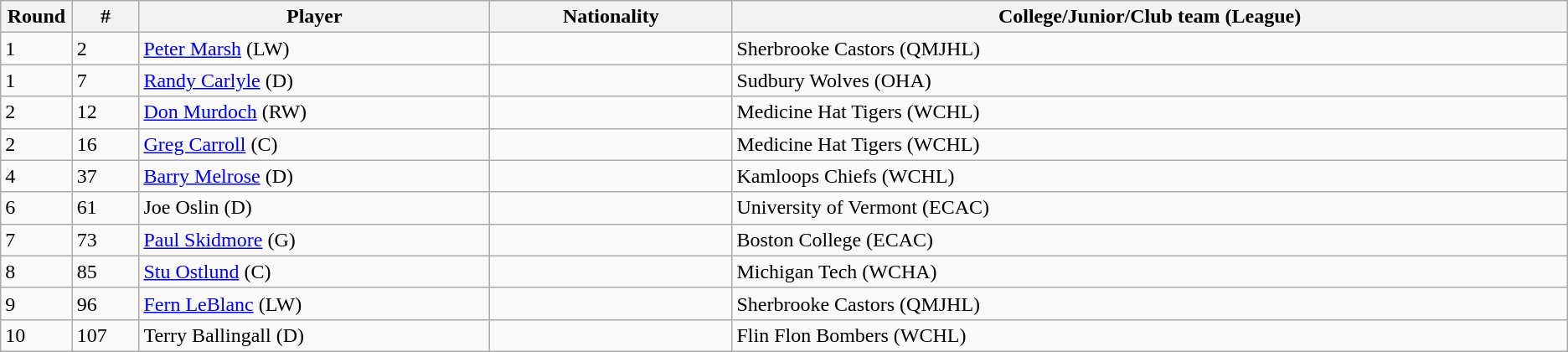<table class="wikitable">
<tr align="center">
<th bgcolor="#DDDDFF" width="4.0%">Round</th>
<th bgcolor="#DDDDFF" width="4.0%">#</th>
<th bgcolor="#DDDDFF" width="21.0%">Player</th>
<th bgcolor="#DDDDFF" width="14.5%">Nationality</th>
<th bgcolor="#DDDDFF" width="50.0%">College/Junior/Club team (League)</th>
</tr>
<tr>
<td>1</td>
<td>2</td>
<td><a href='#'>Peter Marsh</a> (LW)</td>
<td></td>
<td>Sherbrooke Castors (QMJHL)</td>
</tr>
<tr>
<td>1</td>
<td>7</td>
<td><a href='#'>Randy Carlyle</a> (D)</td>
<td></td>
<td>Sudbury Wolves (OHA)</td>
</tr>
<tr>
<td>2</td>
<td>12</td>
<td><a href='#'>Don Murdoch</a> (RW)</td>
<td></td>
<td>Medicine Hat Tigers (WCHL)</td>
</tr>
<tr>
<td>2</td>
<td>16</td>
<td><a href='#'>Greg Carroll</a> (C)</td>
<td></td>
<td>Medicine Hat Tigers (WCHL)</td>
</tr>
<tr>
<td>4</td>
<td>37</td>
<td><a href='#'>Barry Melrose</a> (D)</td>
<td></td>
<td>Kamloops Chiefs (WCHL)</td>
</tr>
<tr>
<td>6</td>
<td>61</td>
<td>Joe Oslin (D)</td>
<td></td>
<td>University of Vermont (ECAC)</td>
</tr>
<tr>
<td>7</td>
<td>73</td>
<td><a href='#'>Paul Skidmore</a> (G)</td>
<td></td>
<td>Boston College (ECAC)</td>
</tr>
<tr>
<td>8</td>
<td>85</td>
<td><a href='#'>Stu Ostlund</a> (C)</td>
<td></td>
<td>Michigan Tech (WCHA)</td>
</tr>
<tr>
<td>9</td>
<td>96</td>
<td><a href='#'>Fern LeBlanc</a> (LW)</td>
<td></td>
<td>Sherbrooke Castors (QMJHL)</td>
</tr>
<tr>
<td>10</td>
<td>107</td>
<td>Terry Ballingall (D)</td>
<td></td>
<td>Flin Flon Bombers (WCHL)</td>
</tr>
</table>
